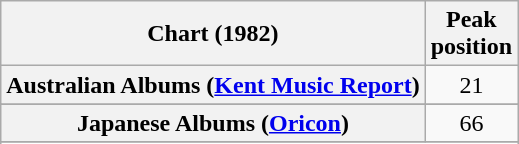<table class="wikitable sortable plainrowheaders">
<tr>
<th>Chart (1982)</th>
<th>Peak<br>position</th>
</tr>
<tr>
<th scope="row">Australian Albums (<a href='#'>Kent Music Report</a>)</th>
<td style="text-align:center;">21</td>
</tr>
<tr>
</tr>
<tr>
</tr>
<tr>
</tr>
<tr>
<th scope="row">Japanese Albums (<a href='#'>Oricon</a>)</th>
<td align="center">66</td>
</tr>
<tr>
</tr>
<tr>
</tr>
<tr>
</tr>
<tr>
</tr>
<tr>
</tr>
</table>
